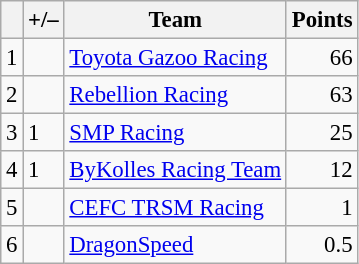<table class="wikitable" style="font-size: 95%;">
<tr>
<th scope="col"></th>
<th scope="col">+/–</th>
<th scope="col">Team</th>
<th scope="col">Points</th>
</tr>
<tr>
<td align="center">1</td>
<td align="left"></td>
<td> <a href='#'>Toyota Gazoo Racing</a></td>
<td align="right">66</td>
</tr>
<tr>
<td align="center">2</td>
<td align="left"></td>
<td> <a href='#'>Rebellion Racing</a></td>
<td align="right">63</td>
</tr>
<tr>
<td align="center">3</td>
<td align="left"> 1</td>
<td> <a href='#'>SMP Racing</a></td>
<td align="right">25</td>
</tr>
<tr>
<td align="center">4</td>
<td align="left"> 1</td>
<td> <a href='#'>ByKolles Racing Team</a></td>
<td align="right">12</td>
</tr>
<tr>
<td align="center">5</td>
<td align="left"></td>
<td> <a href='#'>CEFC TRSM Racing</a></td>
<td align="right">1</td>
</tr>
<tr>
<td align="center">6</td>
<td align="left"></td>
<td> <a href='#'>DragonSpeed</a></td>
<td align="right">0.5</td>
</tr>
</table>
